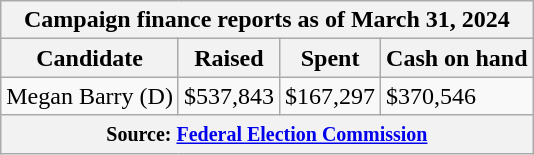<table class="wikitable sortable">
<tr>
<th colspan=4>Campaign finance reports as of March 31, 2024</th>
</tr>
<tr style="text-align:center;">
<th>Candidate</th>
<th>Raised</th>
<th>Spent</th>
<th>Cash on hand</th>
</tr>
<tr>
<td>Megan Barry (D)</td>
<td>$537,843</td>
<td>$167,297</td>
<td>$370,546</td>
</tr>
<tr>
<th colspan="4"><small>Source: <a href='#'>Federal Election Commission</a></small></th>
</tr>
</table>
